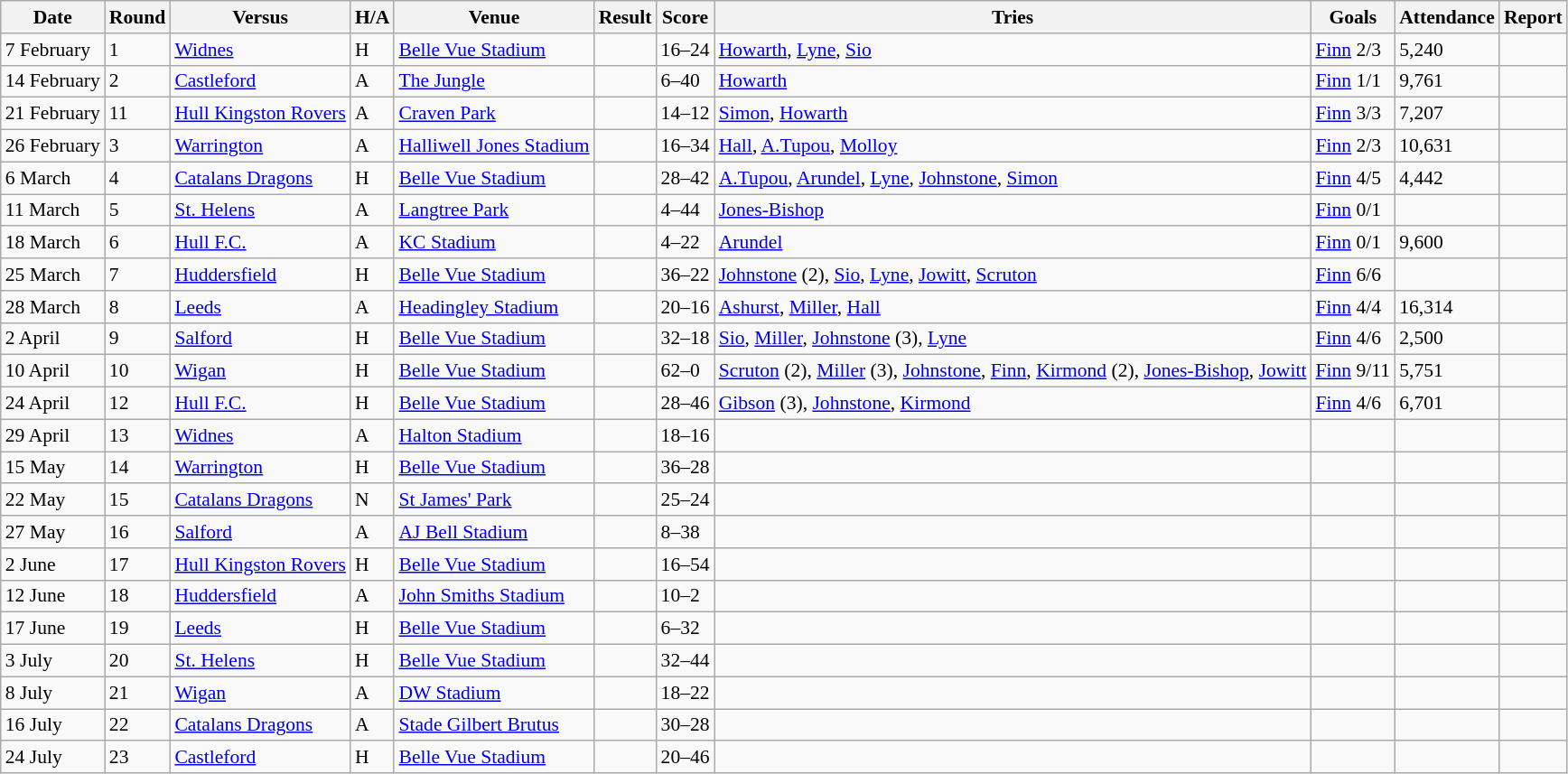<table class="wikitable defaultleft col2center col4center col7center col10right" style="font-size:90%;">
<tr>
<th>Date</th>
<th>Round</th>
<th>Versus</th>
<th>H/A</th>
<th>Venue</th>
<th>Result</th>
<th>Score</th>
<th>Tries</th>
<th>Goals</th>
<th>Attendance</th>
<th>Report</th>
</tr>
<tr>
<td>7 February</td>
<td>1</td>
<td> <a href='#'>Widnes</a></td>
<td>H</td>
<td><a href='#'>Belle Vue Stadium</a></td>
<td></td>
<td>16–24</td>
<td><a href='#'>Howarth</a>, <a href='#'>Lyne</a>, <a href='#'>Sio</a></td>
<td><a href='#'>Finn</a> 2/3</td>
<td>5,240</td>
<td></td>
</tr>
<tr>
<td>14 February</td>
<td>2</td>
<td> <a href='#'>Castleford</a></td>
<td>A</td>
<td><a href='#'>The Jungle</a></td>
<td></td>
<td>6–40</td>
<td><a href='#'>Howarth</a></td>
<td><a href='#'>Finn</a> 1/1</td>
<td>9,761</td>
<td></td>
</tr>
<tr>
<td>21 February</td>
<td>11</td>
<td> <a href='#'>Hull Kingston Rovers</a></td>
<td>A</td>
<td><a href='#'>Craven Park</a></td>
<td></td>
<td>14–12</td>
<td><a href='#'>Simon</a>, <a href='#'>Howarth</a></td>
<td><a href='#'>Finn</a> 3/3</td>
<td>7,207</td>
<td></td>
</tr>
<tr>
<td>26 February</td>
<td>3</td>
<td> <a href='#'>Warrington</a></td>
<td>A</td>
<td><a href='#'>Halliwell Jones Stadium</a></td>
<td></td>
<td>16–34</td>
<td><a href='#'>Hall</a>, <a href='#'>A.Tupou</a>, <a href='#'>Molloy</a></td>
<td><a href='#'>Finn</a> 2/3</td>
<td>10,631</td>
<td></td>
</tr>
<tr>
<td>6 March</td>
<td>4</td>
<td> <a href='#'>Catalans Dragons</a></td>
<td>H</td>
<td><a href='#'>Belle Vue Stadium</a></td>
<td></td>
<td>28–42</td>
<td><a href='#'>A.Tupou</a>, <a href='#'>Arundel</a>, <a href='#'>Lyne</a>, <a href='#'>Johnstone</a>, <a href='#'>Simon</a></td>
<td><a href='#'>Finn</a> 4/5</td>
<td>4,442</td>
<td></td>
</tr>
<tr>
<td>11 March</td>
<td>5</td>
<td> <a href='#'>St. Helens</a></td>
<td>A</td>
<td><a href='#'>Langtree Park</a></td>
<td></td>
<td>4–44</td>
<td><a href='#'>Jones-Bishop</a></td>
<td><a href='#'>Finn</a> 0/1</td>
<td></td>
<td></td>
</tr>
<tr>
<td>18 March</td>
<td>6</td>
<td> <a href='#'>Hull F.C.</a></td>
<td>A</td>
<td><a href='#'>KC Stadium</a></td>
<td></td>
<td>4–22</td>
<td><a href='#'>Arundel</a></td>
<td><a href='#'>Finn</a> 0/1</td>
<td>9,600</td>
<td></td>
</tr>
<tr>
<td>25 March</td>
<td>7</td>
<td> <a href='#'>Huddersfield</a></td>
<td>H</td>
<td><a href='#'>Belle Vue Stadium</a></td>
<td></td>
<td>36–22</td>
<td><a href='#'>Johnstone</a> (2), <a href='#'>Sio</a>, <a href='#'>Lyne</a>, <a href='#'>Jowitt</a>, <a href='#'>Scruton</a></td>
<td><a href='#'>Finn</a> 6/6</td>
<td></td>
<td></td>
</tr>
<tr>
<td>28 March</td>
<td>8</td>
<td> <a href='#'>Leeds</a></td>
<td>A</td>
<td><a href='#'>Headingley Stadium</a></td>
<td></td>
<td>20–16</td>
<td><a href='#'>Ashurst</a>, <a href='#'>Miller</a>, <a href='#'>Hall</a></td>
<td><a href='#'>Finn</a> 4/4</td>
<td>16,314</td>
<td></td>
</tr>
<tr>
<td>2 April</td>
<td>9</td>
<td> <a href='#'>Salford</a></td>
<td>H</td>
<td><a href='#'>Belle Vue Stadium</a></td>
<td></td>
<td>32–18</td>
<td><a href='#'>Sio</a>, <a href='#'>Miller</a>, <a href='#'>Johnstone</a> (3), <a href='#'>Lyne</a></td>
<td><a href='#'>Finn</a> 4/6</td>
<td>2,500</td>
<td></td>
</tr>
<tr>
<td>10 April</td>
<td>10</td>
<td> <a href='#'>Wigan</a></td>
<td>H</td>
<td><a href='#'>Belle Vue Stadium</a></td>
<td></td>
<td>62–0</td>
<td><a href='#'>Scruton</a> (2), <a href='#'>Miller</a> (3), <a href='#'>Johnstone</a>, <a href='#'>Finn</a>, <a href='#'>Kirmond</a> (2), <a href='#'>Jones-Bishop</a>, <a href='#'>Jowitt</a></td>
<td><a href='#'>Finn</a> 9/11</td>
<td>5,751</td>
<td></td>
</tr>
<tr>
<td>24 April</td>
<td>12</td>
<td> <a href='#'>Hull F.C.</a></td>
<td>H</td>
<td><a href='#'>Belle Vue Stadium</a></td>
<td></td>
<td>28–46</td>
<td><a href='#'>Gibson</a> (3), <a href='#'>Johnstone</a>, <a href='#'>Kirmond</a></td>
<td><a href='#'>Finn</a> 4/6</td>
<td>6,701</td>
<td></td>
</tr>
<tr>
<td>29 April</td>
<td>13</td>
<td> <a href='#'>Widnes</a></td>
<td>A</td>
<td><a href='#'>Halton Stadium</a></td>
<td></td>
<td>18–16</td>
<td></td>
<td></td>
<td></td>
<td></td>
</tr>
<tr>
<td>15 May</td>
<td>14</td>
<td> <a href='#'>Warrington</a></td>
<td>H</td>
<td><a href='#'>Belle Vue Stadium</a></td>
<td></td>
<td>36–28</td>
<td></td>
<td></td>
<td></td>
<td></td>
</tr>
<tr>
<td>22 May</td>
<td>15</td>
<td> <a href='#'>Catalans Dragons</a></td>
<td>N</td>
<td><a href='#'>St James' Park</a></td>
<td></td>
<td>25–24</td>
<td></td>
<td></td>
<td></td>
<td></td>
</tr>
<tr>
<td>27 May</td>
<td>16</td>
<td> <a href='#'>Salford</a></td>
<td>A</td>
<td><a href='#'>AJ Bell Stadium</a></td>
<td></td>
<td>8–38</td>
<td></td>
<td></td>
<td></td>
<td></td>
</tr>
<tr>
<td>2 June</td>
<td>17</td>
<td> <a href='#'>Hull Kingston Rovers</a></td>
<td>H</td>
<td><a href='#'>Belle Vue Stadium</a></td>
<td></td>
<td>16–54</td>
<td></td>
<td></td>
<td></td>
<td></td>
</tr>
<tr>
<td>12 June</td>
<td>18</td>
<td> <a href='#'>Huddersfield</a></td>
<td>A</td>
<td><a href='#'>John Smiths Stadium</a></td>
<td></td>
<td>10–2</td>
<td></td>
<td></td>
<td></td>
<td></td>
</tr>
<tr>
<td>17 June</td>
<td>19</td>
<td> <a href='#'>Leeds</a></td>
<td>H</td>
<td><a href='#'>Belle Vue Stadium</a></td>
<td></td>
<td>6–32</td>
<td></td>
<td></td>
<td></td>
<td></td>
</tr>
<tr>
<td>3 July</td>
<td>20</td>
<td> <a href='#'>St. Helens</a></td>
<td>H</td>
<td><a href='#'>Belle Vue Stadium</a></td>
<td></td>
<td>32–44</td>
<td></td>
<td></td>
<td></td>
<td></td>
</tr>
<tr>
<td>8 July</td>
<td>21</td>
<td> <a href='#'>Wigan</a></td>
<td>A</td>
<td><a href='#'>DW Stadium</a></td>
<td></td>
<td>18–22</td>
<td></td>
<td></td>
<td></td>
<td></td>
</tr>
<tr>
<td>16 July</td>
<td>22</td>
<td> <a href='#'>Catalans Dragons</a></td>
<td>A</td>
<td><a href='#'>Stade Gilbert Brutus</a></td>
<td></td>
<td>30–28</td>
<td></td>
<td></td>
<td></td>
<td></td>
</tr>
<tr>
<td>24 July</td>
<td>23</td>
<td> <a href='#'>Castleford</a></td>
<td>H</td>
<td><a href='#'>Belle Vue Stadium</a></td>
<td></td>
<td>20–46</td>
<td></td>
<td></td>
<td></td>
<td></td>
</tr>
</table>
